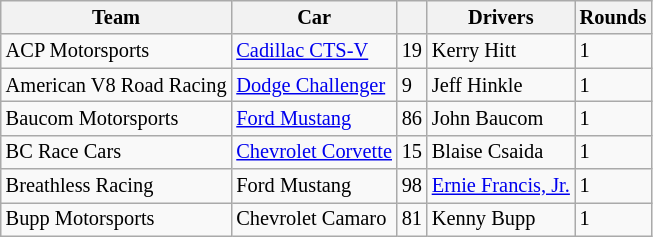<table class="wikitable" style="font-size: 85%;">
<tr>
<th>Team</th>
<th>Car</th>
<th></th>
<th>Drivers</th>
<th>Rounds</th>
</tr>
<tr>
<td> ACP Motorsports</td>
<td><a href='#'>Cadillac CTS-V</a></td>
<td>19</td>
<td> Kerry Hitt</td>
<td>1</td>
</tr>
<tr>
<td> American V8 Road Racing</td>
<td><a href='#'>Dodge Challenger</a></td>
<td>9</td>
<td> Jeff Hinkle</td>
<td>1</td>
</tr>
<tr>
<td> Baucom Motorsports</td>
<td><a href='#'>Ford Mustang</a></td>
<td>86</td>
<td> John Baucom</td>
<td>1</td>
</tr>
<tr>
<td> BC Race Cars</td>
<td><a href='#'>Chevrolet Corvette</a></td>
<td>15</td>
<td> Blaise Csaida</td>
<td>1</td>
</tr>
<tr>
<td> Breathless Racing</td>
<td>Ford Mustang</td>
<td>98</td>
<td> <a href='#'>Ernie Francis, Jr.</a></td>
<td>1</td>
</tr>
<tr>
<td> Bupp Motorsports</td>
<td>Chevrolet Camaro</td>
<td>81</td>
<td> Kenny Bupp</td>
<td>1</td>
</tr>
</table>
